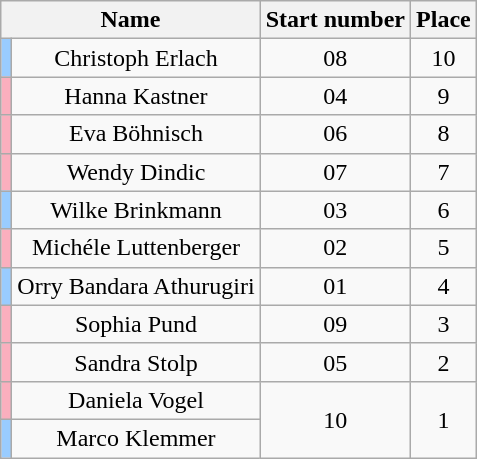<table class="wikitable sortable" style="text-align:center">
<tr>
<th colspan=2>Name</th>
<th>Start number</th>
<th>Place</th>
</tr>
<tr>
<td style="background:#9cf;"></td>
<td>Christoph Erlach</td>
<td>08</td>
<td>10</td>
</tr>
<tr>
<td style="background:#faafbe"></td>
<td>Hanna Kastner</td>
<td>04</td>
<td>9</td>
</tr>
<tr>
<td style="background:#faafbe"></td>
<td>Eva Böhnisch</td>
<td>06</td>
<td>8</td>
</tr>
<tr>
<td style="background:#faafbe"></td>
<td>Wendy Dindic</td>
<td>07</td>
<td>7</td>
</tr>
<tr>
<td style="background:#9cf;"></td>
<td>Wilke Brinkmann</td>
<td>03</td>
<td>6</td>
</tr>
<tr>
<td style="background:#faafbe"></td>
<td>Michéle Luttenberger</td>
<td>02</td>
<td>5</td>
</tr>
<tr>
<td style="background:#9cf;"></td>
<td>Orry Bandara Athurugiri</td>
<td>01</td>
<td>4</td>
</tr>
<tr>
<td style="background:#faafbe"></td>
<td>Sophia Pund</td>
<td>09</td>
<td>3</td>
</tr>
<tr>
<td style="background:#faafbe"></td>
<td>Sandra Stolp</td>
<td>05</td>
<td>2</td>
</tr>
<tr>
<td style="background:#faafbe"></td>
<td>Daniela Vogel</td>
<td rowspan=2>10</td>
<td rowspan=2>1</td>
</tr>
<tr>
<td style="background:#9cf;"></td>
<td>Marco Klemmer</td>
</tr>
</table>
